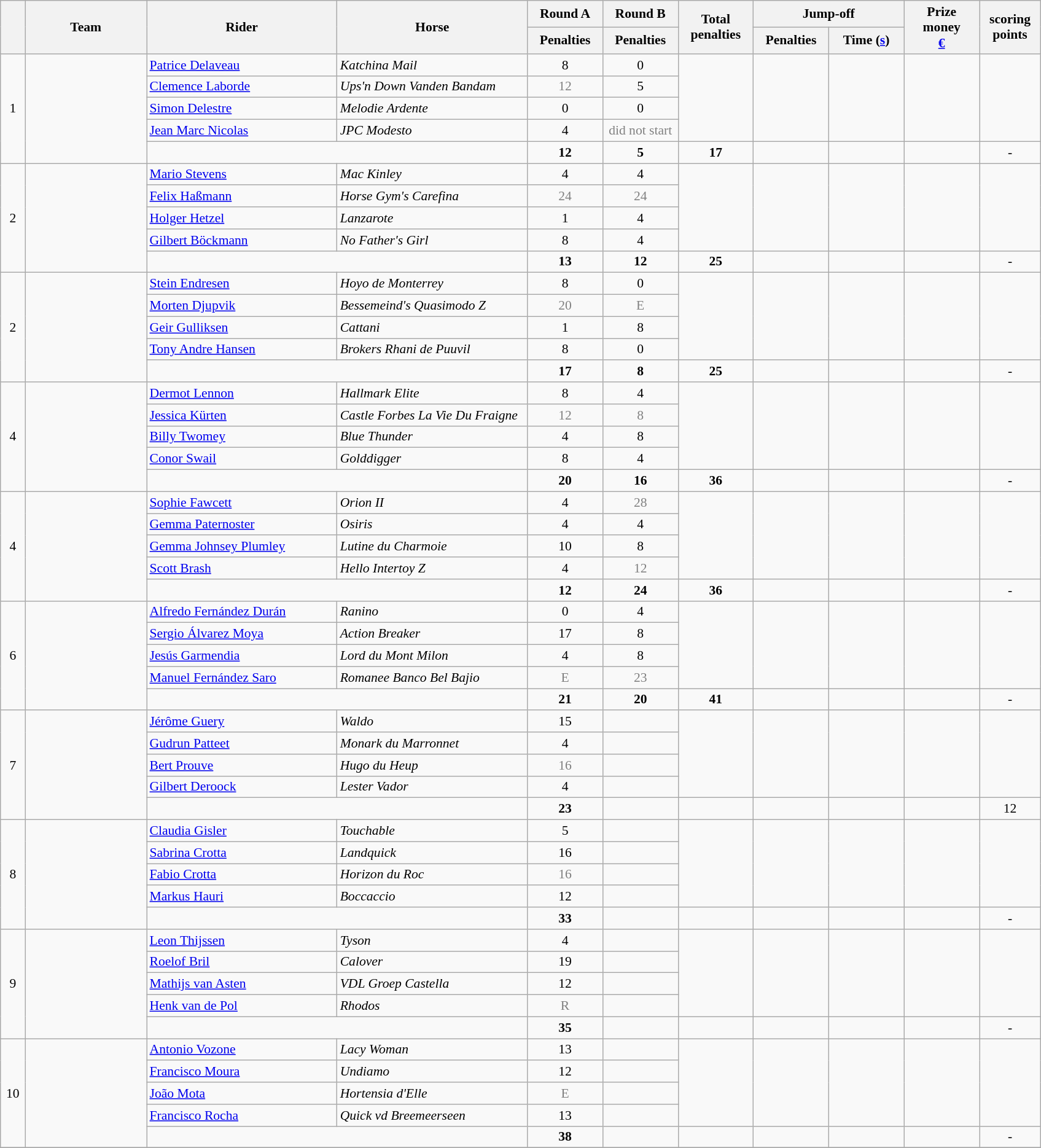<table class="wikitable" style="font-size: 90%">
<tr>
<th rowspan=2 width=20></th>
<th rowspan=2 width=125>Team</th>
<th rowspan=2 width=200>Rider</th>
<th rowspan=2 width=200>Horse</th>
<th>Round A</th>
<th>Round B</th>
<th rowspan=2 width=75>Total penalties</th>
<th colspan=2>Jump-off</th>
<th rowspan=2 width=75>Prize money<br><a href='#'>€</a></th>
<th rowspan=2 width=60>scoring<br>points</th>
</tr>
<tr>
<th width=75>Penalties</th>
<th width=75>Penalties</th>
<th width=75>Penalties</th>
<th width=75>Time (<a href='#'>s</a>)</th>
</tr>
<tr>
<td rowspan=5 align=center>1</td>
<td rowspan=5></td>
<td><a href='#'>Patrice Delaveau</a></td>
<td><em>Katchina Mail</em></td>
<td align=center>8</td>
<td align=center>0</td>
<td rowspan=4></td>
<td rowspan=4></td>
<td rowspan=4></td>
<td rowspan=4></td>
<td rowspan=4></td>
</tr>
<tr>
<td><a href='#'>Clemence Laborde</a></td>
<td><em>Ups'n Down Vanden Bandam</em></td>
<td align=center style=color:gray>12</td>
<td align=center>5</td>
</tr>
<tr>
<td><a href='#'>Simon Delestre</a></td>
<td><em>Melodie Ardente</em></td>
<td align=center>0</td>
<td align=center>0</td>
</tr>
<tr>
<td><a href='#'>Jean Marc Nicolas</a></td>
<td><em>JPC Modesto</em></td>
<td align=center>4</td>
<td align=center style=color:gray>did not start</td>
</tr>
<tr>
<td colspan=2></td>
<td align=center><strong>12</strong></td>
<td align=center><strong>5</strong></td>
<td align=center><strong>17</strong></td>
<td></td>
<td></td>
<td align=center></td>
<td align=center>-</td>
</tr>
<tr>
<td rowspan=5 align=center>2</td>
<td rowspan=5></td>
<td><a href='#'>Mario Stevens</a></td>
<td><em>Mac Kinley</em></td>
<td align=center>4</td>
<td align=center>4</td>
<td rowspan=4></td>
<td rowspan=4></td>
<td rowspan=4></td>
<td rowspan=4></td>
<td rowspan=4></td>
</tr>
<tr>
<td><a href='#'>Felix Haßmann</a></td>
<td><em>Horse Gym's Carefina</em></td>
<td align=center style=color:gray>24</td>
<td align=center style=color:gray>24</td>
</tr>
<tr>
<td><a href='#'>Holger Hetzel</a></td>
<td><em>Lanzarote</em></td>
<td align=center>1</td>
<td align=center>4</td>
</tr>
<tr>
<td><a href='#'>Gilbert Böckmann</a></td>
<td><em>No Father's Girl</em></td>
<td align=center>8</td>
<td align=center>4</td>
</tr>
<tr>
<td colspan=2></td>
<td align=center><strong>13</strong></td>
<td align=center><strong>12</strong></td>
<td align=center><strong>25</strong></td>
<td></td>
<td></td>
<td></td>
<td align=center>-</td>
</tr>
<tr>
<td rowspan=5 align=center>2</td>
<td rowspan=5></td>
<td><a href='#'>Stein Endresen</a></td>
<td><em>Hoyo de Monterrey</em></td>
<td align=center>8</td>
<td align=center>0</td>
<td rowspan=4></td>
<td rowspan=4></td>
<td rowspan=4></td>
<td rowspan=4></td>
<td rowspan=4></td>
</tr>
<tr>
<td><a href='#'>Morten Djupvik</a></td>
<td><em>Bessemeind's Quasimodo Z</em></td>
<td align=center style=color:gray>20</td>
<td align=center style=color:gray>E</td>
</tr>
<tr>
<td><a href='#'>Geir Gulliksen</a></td>
<td><em>Cattani</em></td>
<td align=center>1</td>
<td align=center>8</td>
</tr>
<tr>
<td><a href='#'>Tony Andre Hansen</a></td>
<td><em>Brokers Rhani de Puuvil</em></td>
<td align=center>8</td>
<td align=center>0</td>
</tr>
<tr>
<td colspan=2></td>
<td align=center><strong>17</strong></td>
<td align=center><strong>8</strong></td>
<td align=center><strong>25</strong></td>
<td></td>
<td></td>
<td></td>
<td align=center>-</td>
</tr>
<tr>
<td rowspan=5 align=center>4</td>
<td rowspan=5></td>
<td><a href='#'>Dermot Lennon</a></td>
<td><em>Hallmark Elite</em></td>
<td align=center>8</td>
<td align=center>4</td>
<td rowspan=4></td>
<td rowspan=4></td>
<td rowspan=4></td>
<td rowspan=4></td>
<td rowspan=4></td>
</tr>
<tr>
<td><a href='#'>Jessica Kürten</a></td>
<td><em>Castle Forbes La Vie Du Fraigne</em></td>
<td align=center style=color:gray>12</td>
<td align=center style=color:gray>8</td>
</tr>
<tr>
<td><a href='#'>Billy Twomey</a></td>
<td><em>Blue Thunder</em></td>
<td align=center>4</td>
<td align=center>8</td>
</tr>
<tr>
<td><a href='#'>Conor Swail</a></td>
<td><em>Golddigger</em></td>
<td align=center>8</td>
<td align=center>4</td>
</tr>
<tr>
<td colspan=2></td>
<td align=center><strong>20</strong></td>
<td align=center><strong>16</strong></td>
<td align=center><strong>36</strong></td>
<td></td>
<td></td>
<td align=center></td>
<td align=center>-</td>
</tr>
<tr>
<td rowspan=5 align=center>4</td>
<td rowspan=5></td>
<td><a href='#'>Sophie Fawcett</a></td>
<td><em>Orion II</em></td>
<td align=center>4</td>
<td align=center style=color:gray>28</td>
<td rowspan=4></td>
<td rowspan=4></td>
<td rowspan=4></td>
<td rowspan=4></td>
</tr>
<tr>
<td><a href='#'>Gemma Paternoster</a></td>
<td><em>Osiris</em></td>
<td align=center>4</td>
<td align=center>4</td>
</tr>
<tr>
<td><a href='#'>Gemma Johnsey Plumley</a></td>
<td><em>Lutine du Charmoie</em></td>
<td align=center>10</td>
<td align=center>8</td>
</tr>
<tr>
<td><a href='#'>Scott Brash</a></td>
<td><em>Hello Intertoy Z</em></td>
<td align=center>4</td>
<td align=center style=color:gray>12</td>
</tr>
<tr>
<td colspan=2></td>
<td align=center><strong>12</strong></td>
<td align=center><strong>24</strong></td>
<td align=center><strong>36</strong></td>
<td align=center></td>
<td align=center></td>
<td align=center></td>
<td align=center>-</td>
</tr>
<tr>
<td rowspan=5 align=center>6</td>
<td rowspan=5></td>
<td><a href='#'>Alfredo Fernández Durán</a></td>
<td><em>Ranino</em></td>
<td align=center>0</td>
<td align=center>4</td>
<td rowspan=4></td>
<td rowspan=4></td>
<td rowspan=4></td>
<td rowspan=4></td>
<td rowspan=4></td>
</tr>
<tr>
<td><a href='#'>Sergio Álvarez Moya</a></td>
<td><em>Action Breaker</em></td>
<td align=center>17</td>
<td align=center>8</td>
</tr>
<tr>
<td><a href='#'>Jesús Garmendia</a></td>
<td><em>Lord du Mont Milon</em></td>
<td align=center>4</td>
<td align=center>8</td>
</tr>
<tr>
<td><a href='#'>Manuel Fernández Saro</a></td>
<td><em>Romanee Banco Bel Bajio</em></td>
<td align=center style=color:gray>E</td>
<td align=center style=color:gray>23</td>
</tr>
<tr>
<td colspan=2></td>
<td align=center><strong>21</strong></td>
<td align=center><strong>20</strong></td>
<td align=center><strong>41</strong></td>
<td></td>
<td></td>
<td></td>
<td align=center>-</td>
</tr>
<tr>
<td rowspan=5 align=center>7</td>
<td rowspan=5></td>
<td><a href='#'>Jérôme Guery</a></td>
<td><em>Waldo</em></td>
<td align=center>15</td>
<td></td>
<td rowspan=4></td>
<td rowspan=4></td>
<td rowspan=4></td>
<td rowspan=4></td>
<td rowspan=4></td>
</tr>
<tr>
<td><a href='#'>Gudrun Patteet</a></td>
<td><em>Monark du Marronnet</em></td>
<td align=center>4</td>
<td></td>
</tr>
<tr>
<td><a href='#'>Bert Prouve</a></td>
<td><em>Hugo du Heup</em></td>
<td align=center style=color:gray>16</td>
<td></td>
</tr>
<tr>
<td><a href='#'>Gilbert Deroock</a></td>
<td><em>Lester Vador</em></td>
<td align=center>4</td>
<td></td>
</tr>
<tr>
<td colspan=2></td>
<td align=center><strong>23</strong></td>
<td></td>
<td></td>
<td></td>
<td></td>
<td align=center></td>
<td align=center>12</td>
</tr>
<tr>
<td rowspan=5 align=center>8</td>
<td rowspan=5></td>
<td><a href='#'>Claudia Gisler</a></td>
<td><em>Touchable</em></td>
<td align=center>5</td>
<td></td>
<td rowspan=4></td>
<td rowspan=4></td>
<td rowspan=4></td>
<td rowspan=4></td>
<td rowspan=4></td>
</tr>
<tr>
<td><a href='#'>Sabrina Crotta</a></td>
<td><em>Landquick</em></td>
<td align=center>16</td>
<td></td>
</tr>
<tr>
<td><a href='#'>Fabio Crotta</a></td>
<td><em>Horizon du Roc</em></td>
<td align=center style=color:gray>16</td>
<td></td>
</tr>
<tr>
<td><a href='#'>Markus Hauri</a></td>
<td><em>Boccaccio</em></td>
<td align=center>12</td>
<td></td>
</tr>
<tr>
<td colspan=2></td>
<td align=center><strong>33</strong></td>
<td></td>
<td></td>
<td></td>
<td></td>
<td align=center></td>
<td align=center>-</td>
</tr>
<tr>
<td rowspan=5 align=center>9</td>
<td rowspan=5></td>
<td><a href='#'>Leon Thijssen</a></td>
<td><em>Tyson</em></td>
<td align=center>4</td>
<td></td>
<td rowspan=4></td>
<td rowspan=4></td>
<td rowspan=4></td>
<td rowspan=4></td>
<td rowspan=4></td>
</tr>
<tr>
<td><a href='#'>Roelof Bril</a></td>
<td><em>Calover</em></td>
<td align=center>19</td>
<td></td>
</tr>
<tr>
<td><a href='#'>Mathijs van Asten</a></td>
<td><em>VDL Groep Castella</em></td>
<td align=center>12</td>
<td></td>
</tr>
<tr>
<td><a href='#'>Henk van de Pol</a></td>
<td><em>Rhodos</em></td>
<td align=center style=color:gray>R</td>
<td></td>
</tr>
<tr>
<td colspan=2></td>
<td align=center><strong>35</strong></td>
<td></td>
<td></td>
<td></td>
<td></td>
<td></td>
<td align=center>-</td>
</tr>
<tr>
<td rowspan=5 align=center>10</td>
<td rowspan=5></td>
<td><a href='#'>Antonio Vozone</a></td>
<td><em>Lacy Woman</em></td>
<td align=center>13</td>
<td></td>
<td rowspan=4></td>
<td rowspan=4></td>
<td rowspan=4></td>
<td rowspan=4></td>
<td rowspan=4></td>
</tr>
<tr>
<td><a href='#'>Francisco Moura</a></td>
<td><em>Undiamo</em></td>
<td align=center>12</td>
<td></td>
</tr>
<tr>
<td><a href='#'>João Mota</a></td>
<td><em>Hortensia d'Elle</em></td>
<td align=center style=color:gray>E</td>
<td></td>
</tr>
<tr>
<td><a href='#'>Francisco Rocha</a></td>
<td><em>Quick vd Breemeerseen</em></td>
<td align=center>13</td>
<td></td>
</tr>
<tr>
<td colspan=2></td>
<td align=center><strong>38</strong></td>
<td></td>
<td></td>
<td></td>
<td></td>
<td></td>
<td align=center>-</td>
</tr>
<tr>
</tr>
</table>
